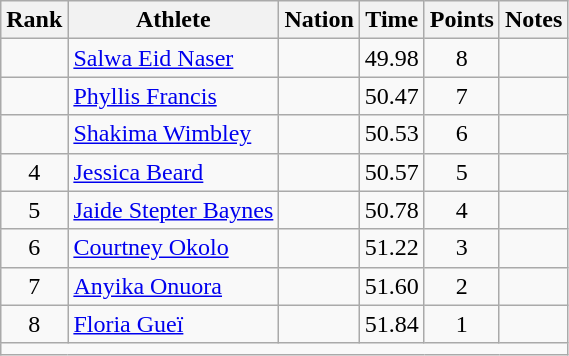<table class="wikitable sortable" style="text-align:center;">
<tr>
<th scope="col" style="width: 10px;">Rank</th>
<th scope="col">Athlete</th>
<th scope="col">Nation</th>
<th scope="col">Time</th>
<th scope="col">Points</th>
<th scope="col">Notes</th>
</tr>
<tr>
<td></td>
<td align=left><a href='#'>Salwa Eid Naser</a></td>
<td align=left></td>
<td>49.98</td>
<td>8</td>
<td></td>
</tr>
<tr>
<td></td>
<td align=left><a href='#'>Phyllis Francis</a></td>
<td align=left></td>
<td>50.47</td>
<td>7</td>
<td></td>
</tr>
<tr>
<td></td>
<td align=left><a href='#'>Shakima Wimbley</a></td>
<td align=left></td>
<td>50.53</td>
<td>6</td>
<td></td>
</tr>
<tr>
<td>4</td>
<td align=left><a href='#'>Jessica Beard</a></td>
<td align=left></td>
<td>50.57</td>
<td>5</td>
<td></td>
</tr>
<tr>
<td>5</td>
<td align=left><a href='#'>Jaide Stepter Baynes</a></td>
<td align=left></td>
<td>50.78</td>
<td>4</td>
<td></td>
</tr>
<tr>
<td>6</td>
<td align=left><a href='#'>Courtney Okolo</a></td>
<td align=left></td>
<td>51.22</td>
<td>3</td>
<td></td>
</tr>
<tr>
<td>7</td>
<td align=left><a href='#'>Anyika Onuora</a></td>
<td align=left></td>
<td>51.60</td>
<td>2</td>
<td></td>
</tr>
<tr>
<td>8</td>
<td align=left><a href='#'>Floria Gueï</a></td>
<td align=left></td>
<td>51.84</td>
<td>1</td>
<td></td>
</tr>
<tr class="sortbottom">
<td colspan="6"></td>
</tr>
</table>
